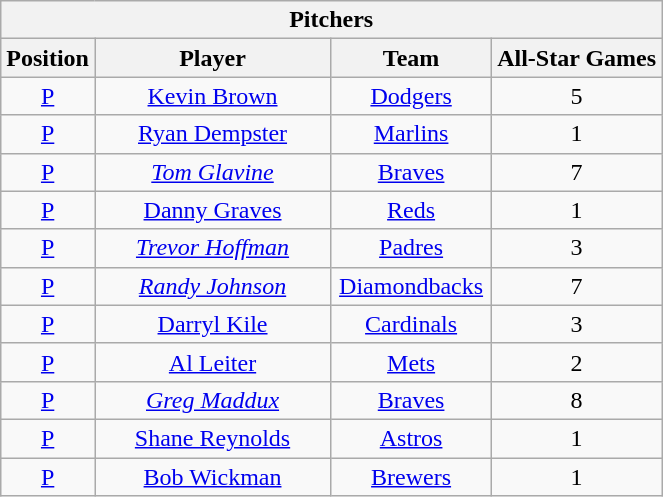<table class="wikitable" style="font-size: 100%; text-align:center;">
<tr>
<th colspan="4">Pitchers</th>
</tr>
<tr>
<th>Position</th>
<th width="150">Player</th>
<th width="100">Team</th>
<th>All-Star Games</th>
</tr>
<tr>
<td><a href='#'>P</a></td>
<td><a href='#'>Kevin Brown</a></td>
<td><a href='#'>Dodgers</a></td>
<td>5</td>
</tr>
<tr>
<td><a href='#'>P</a></td>
<td><a href='#'>Ryan Dempster</a></td>
<td><a href='#'>Marlins</a></td>
<td>1</td>
</tr>
<tr>
<td><a href='#'>P</a></td>
<td><em><a href='#'>Tom Glavine</a></em></td>
<td><a href='#'>Braves</a></td>
<td>7</td>
</tr>
<tr>
<td><a href='#'>P</a></td>
<td><a href='#'>Danny Graves</a></td>
<td><a href='#'>Reds</a></td>
<td>1</td>
</tr>
<tr>
<td><a href='#'>P</a></td>
<td><em><a href='#'>Trevor Hoffman</a></em></td>
<td><a href='#'>Padres</a></td>
<td>3</td>
</tr>
<tr>
<td><a href='#'>P</a></td>
<td><em><a href='#'>Randy Johnson</a></em></td>
<td><a href='#'>Diamondbacks</a></td>
<td>7</td>
</tr>
<tr>
<td><a href='#'>P</a></td>
<td><a href='#'>Darryl Kile</a></td>
<td><a href='#'>Cardinals</a></td>
<td>3</td>
</tr>
<tr>
<td><a href='#'>P</a></td>
<td><a href='#'>Al Leiter</a></td>
<td><a href='#'>Mets</a></td>
<td>2</td>
</tr>
<tr>
<td><a href='#'>P</a></td>
<td><em><a href='#'>Greg Maddux</a></em></td>
<td><a href='#'>Braves</a></td>
<td>8</td>
</tr>
<tr>
<td><a href='#'>P</a></td>
<td><a href='#'>Shane Reynolds</a></td>
<td><a href='#'>Astros</a></td>
<td>1</td>
</tr>
<tr>
<td><a href='#'>P</a></td>
<td><a href='#'>Bob Wickman</a></td>
<td><a href='#'>Brewers</a></td>
<td>1</td>
</tr>
</table>
